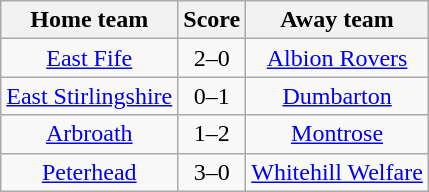<table class="wikitable" style="text-align: center">
<tr>
<th>Home team</th>
<th>Score</th>
<th>Away team</th>
</tr>
<tr>
<td><a href='#'>East Fife</a></td>
<td>2–0</td>
<td><a href='#'>Albion Rovers</a></td>
</tr>
<tr>
<td><a href='#'>East Stirlingshire</a></td>
<td>0–1</td>
<td><a href='#'>Dumbarton</a></td>
</tr>
<tr>
<td><a href='#'>Arbroath</a></td>
<td>1–2</td>
<td><a href='#'>Montrose</a></td>
</tr>
<tr>
<td><a href='#'>Peterhead</a></td>
<td>3–0</td>
<td><a href='#'>Whitehill Welfare</a></td>
</tr>
</table>
